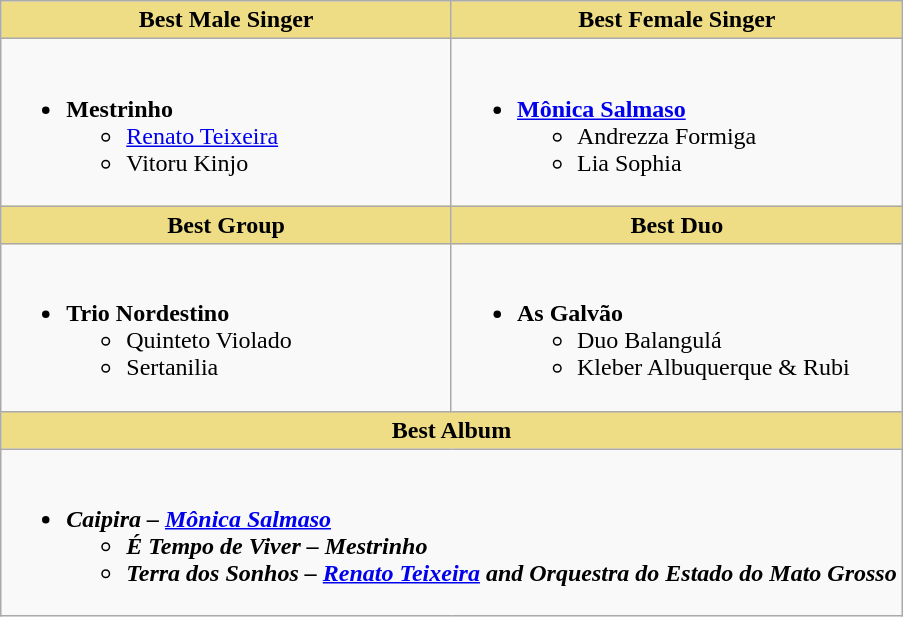<table class="wikitable" style="width=">
<tr>
<th style="background:#EEDD85; width:50%">Best Male Singer</th>
<th style="background:#EEDD85; width:50%">Best Female Singer</th>
</tr>
<tr>
<td style="vertical-align:top"><br><ul><li><strong>Mestrinho</strong><ul><li><a href='#'>Renato Teixeira</a></li><li>Vitoru Kinjo</li></ul></li></ul></td>
<td style="vertical-align:top"><br><ul><li><strong><a href='#'>Mônica Salmaso</a></strong><ul><li>Andrezza Formiga</li><li>Lia Sophia</li></ul></li></ul></td>
</tr>
<tr>
<th style="background:#EEDD85; width:50%">Best Group</th>
<th style="background:#EEDD85; width:50%">Best Duo</th>
</tr>
<tr>
<td style="vertical-align:top"><br><ul><li><strong>Trio Nordestino</strong><ul><li>Quinteto Violado</li><li>Sertanilia</li></ul></li></ul></td>
<td style="vertical-align:top"><br><ul><li><strong>As Galvão</strong><ul><li>Duo Balangulá</li><li>Kleber Albuquerque & Rubi</li></ul></li></ul></td>
</tr>
<tr>
<th colspan="2" scope="col" style="background:#EEDD85; width:50%">Best Album</th>
</tr>
<tr>
<td colspan="2" style="vertical-align:top"><br><ul><li><strong><em>Caipira<em> – <a href='#'>Mônica Salmaso</a><strong><ul><li></em>É Tempo de Viver<em> – Mestrinho</li><li></em>Terra dos Sonhos<em> – <a href='#'>Renato Teixeira</a> and Orquestra do Estado do Mato Grosso</li></ul></li></ul></td>
</tr>
</table>
